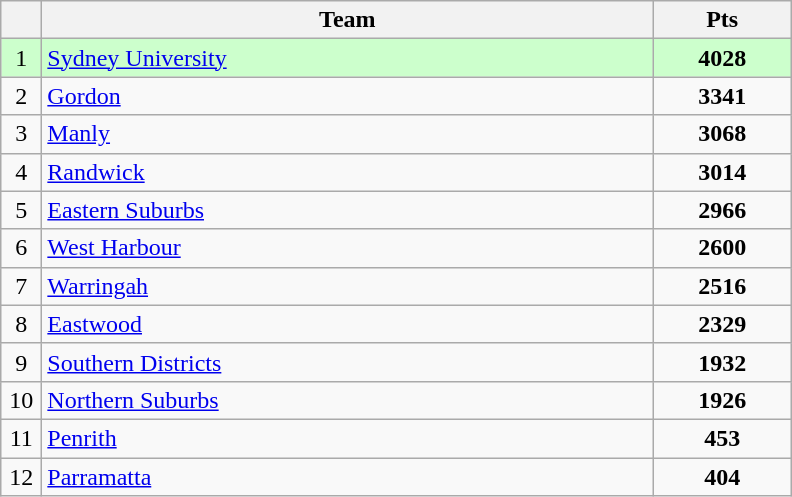<table class="wikitable" style="text-align:center">
<tr>
<th width=20 abbr="Position"></th>
<th width=400>Team</th>
<th width=85 abbr="Points">Pts</th>
</tr>
<tr style="background:#ccffcc">
<td>1</td>
<td style="text-align:left"><a href='#'>Sydney University</a></td>
<td><strong>4028</strong></td>
</tr>
<tr>
<td>2</td>
<td style="text-align:left"><a href='#'>Gordon</a></td>
<td><strong>3341</strong></td>
</tr>
<tr>
<td>3</td>
<td style="text-align:left"><a href='#'>Manly</a></td>
<td><strong>3068</strong></td>
</tr>
<tr>
<td>4</td>
<td style="text-align:left"><a href='#'>Randwick</a></td>
<td><strong>3014</strong></td>
</tr>
<tr>
<td>5</td>
<td style="text-align:left"><a href='#'>Eastern Suburbs</a></td>
<td><strong>2966</strong></td>
</tr>
<tr>
<td>6</td>
<td style="text-align:left"><a href='#'>West Harbour</a></td>
<td><strong>2600</strong></td>
</tr>
<tr>
<td>7</td>
<td style="text-align:left"><a href='#'>Warringah</a></td>
<td><strong>2516</strong></td>
</tr>
<tr>
<td>8</td>
<td style="text-align:left"><a href='#'>Eastwood</a></td>
<td><strong>2329</strong></td>
</tr>
<tr>
<td>9</td>
<td style="text-align:left"><a href='#'>Southern Districts</a></td>
<td><strong>1932</strong></td>
</tr>
<tr>
<td>10</td>
<td style="text-align:left"><a href='#'>Northern Suburbs</a></td>
<td><strong>1926</strong></td>
</tr>
<tr>
<td>11</td>
<td style="text-align:left"><a href='#'>Penrith</a></td>
<td><strong>453</strong></td>
</tr>
<tr>
<td>12</td>
<td style="text-align:left"><a href='#'>Parramatta</a></td>
<td><strong>404</strong></td>
</tr>
</table>
